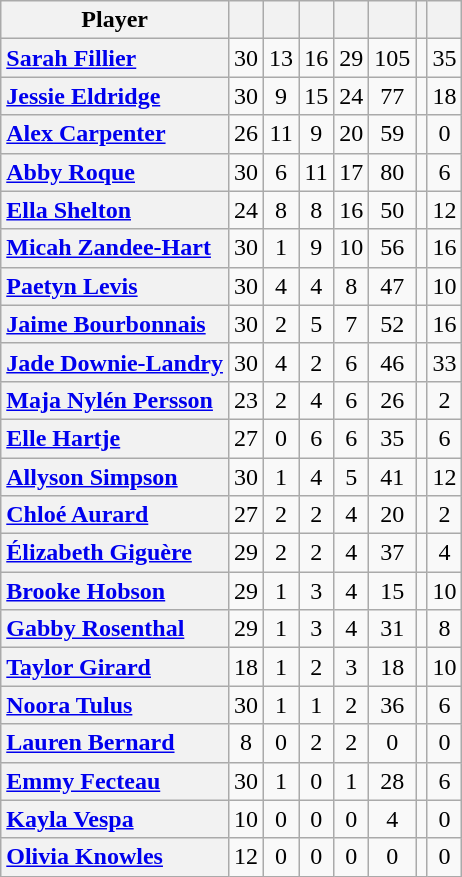<table class="wikitable sortable" style="text-align:center;">
<tr>
<th scope="col">Player</th>
<th scope="col"></th>
<th scope="col"></th>
<th scope="col"></th>
<th scope="col"></th>
<th scope="col"></th>
<th scope="col" data-sort-type="number"></th>
<th scope="col"></th>
</tr>
<tr>
<th scope="row" style="text-align:left;"><a href='#'>Sarah Fillier</a></th>
<td>30</td>
<td>13</td>
<td>16</td>
<td>29</td>
<td>105</td>
<td></td>
<td>35</td>
</tr>
<tr>
<th scope="row" style="text-align:left;"><a href='#'>Jessie Eldridge</a></th>
<td>30</td>
<td>9</td>
<td>15</td>
<td>24</td>
<td>77</td>
<td></td>
<td>18</td>
</tr>
<tr>
<th scope="row" style="text-align:left;"><a href='#'>Alex Carpenter</a></th>
<td>26</td>
<td>11</td>
<td>9</td>
<td>20</td>
<td>59</td>
<td></td>
<td>0</td>
</tr>
<tr>
<th scope="row" style="text-align:left;"><a href='#'>Abby Roque</a></th>
<td>30</td>
<td>6</td>
<td>11</td>
<td>17</td>
<td>80</td>
<td></td>
<td>6</td>
</tr>
<tr>
<th scope="row" style="text-align:left;"><a href='#'>Ella Shelton</a></th>
<td>24</td>
<td>8</td>
<td>8</td>
<td>16</td>
<td>50</td>
<td></td>
<td>12</td>
</tr>
<tr>
<th scope="row" style="text-align:left;"><a href='#'>Micah Zandee-Hart</a></th>
<td>30</td>
<td>1</td>
<td>9</td>
<td>10</td>
<td>56</td>
<td></td>
<td>16</td>
</tr>
<tr>
<th scope="row" style="text-align:left;"><a href='#'>Paetyn Levis</a></th>
<td>30</td>
<td>4</td>
<td>4</td>
<td>8</td>
<td>47</td>
<td></td>
<td>10</td>
</tr>
<tr>
<th scope="row" style="text-align:left;"><a href='#'>Jaime Bourbonnais</a></th>
<td>30</td>
<td>2</td>
<td>5</td>
<td>7</td>
<td>52</td>
<td></td>
<td>16</td>
</tr>
<tr>
<th scope="row" style="text-align:left;"><a href='#'>Jade Downie-Landry</a></th>
<td>30</td>
<td>4</td>
<td>2</td>
<td>6</td>
<td>46</td>
<td></td>
<td>33</td>
</tr>
<tr>
<th scope="row" style="text-align:left;"><a href='#'>Maja Nylén Persson</a></th>
<td>23</td>
<td>2</td>
<td>4</td>
<td>6</td>
<td>26</td>
<td></td>
<td>2</td>
</tr>
<tr>
<th scope="row" style="text-align:left;"><a href='#'>Elle Hartje</a></th>
<td>27</td>
<td>0</td>
<td>6</td>
<td>6</td>
<td>35</td>
<td></td>
<td>6</td>
</tr>
<tr>
<th scope="row" style="text-align:left;"><a href='#'>Allyson Simpson</a></th>
<td>30</td>
<td>1</td>
<td>4</td>
<td>5</td>
<td>41</td>
<td></td>
<td>12</td>
</tr>
<tr>
<th scope="row" style="text-align:left;"><a href='#'>Chloé Aurard</a></th>
<td>27</td>
<td>2</td>
<td>2</td>
<td>4</td>
<td>20</td>
<td></td>
<td>2</td>
</tr>
<tr>
<th scope="row" style="text-align:left;"><a href='#'>Élizabeth Giguère</a></th>
<td>29</td>
<td>2</td>
<td>2</td>
<td>4</td>
<td>37</td>
<td></td>
<td>4</td>
</tr>
<tr>
<th scope="row" style="text-align:left;"><a href='#'>Brooke Hobson</a></th>
<td>29</td>
<td>1</td>
<td>3</td>
<td>4</td>
<td>15</td>
<td></td>
<td>10</td>
</tr>
<tr>
<th scope="row" style="text-align:left;"><a href='#'>Gabby Rosenthal</a></th>
<td>29</td>
<td>1</td>
<td>3</td>
<td>4</td>
<td>31</td>
<td></td>
<td>8</td>
</tr>
<tr>
<th scope="row" style="text-align:left;"><a href='#'>Taylor Girard</a></th>
<td>18</td>
<td>1</td>
<td>2</td>
<td>3</td>
<td>18</td>
<td></td>
<td>10</td>
</tr>
<tr>
<th scope="row" style="text-align:left;"><a href='#'>Noora Tulus</a></th>
<td>30</td>
<td>1</td>
<td>1</td>
<td>2</td>
<td>36</td>
<td></td>
<td>6</td>
</tr>
<tr>
<th scope="row" style="text-align:left;"><a href='#'>Lauren Bernard</a></th>
<td>8</td>
<td>0</td>
<td>2</td>
<td>2</td>
<td>0</td>
<td></td>
<td>0</td>
</tr>
<tr>
<th scope="row" style="text-align:left;"><a href='#'>Emmy Fecteau</a></th>
<td>30</td>
<td>1</td>
<td>0</td>
<td>1</td>
<td>28</td>
<td></td>
<td>6</td>
</tr>
<tr>
<th scope="row" style="text-align:left;"><a href='#'>Kayla Vespa</a></th>
<td>10</td>
<td>0</td>
<td>0</td>
<td>0</td>
<td>4</td>
<td></td>
<td>0</td>
</tr>
<tr>
<th scope="row" style="text-align:left;"><a href='#'>Olivia Knowles</a></th>
<td>12</td>
<td>0</td>
<td>0</td>
<td>0</td>
<td>0</td>
<td></td>
<td>0</td>
</tr>
</table>
